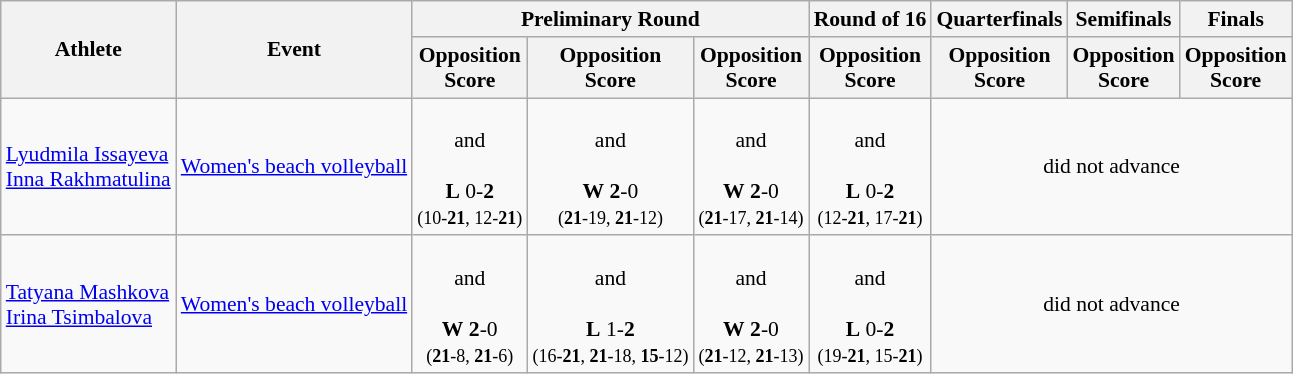<table class="wikitable" border="1" style="font-size:90%">
<tr>
<th rowspan=2>Athlete</th>
<th rowspan=2>Event</th>
<th colspan=3>Preliminary Round</th>
<th>Round of 16</th>
<th>Quarterfinals</th>
<th>Semifinals</th>
<th>Finals</th>
</tr>
<tr>
<th>Opposition<br>Score</th>
<th>Opposition<br>Score</th>
<th>Opposition<br>Score</th>
<th>Opposition<br>Score</th>
<th>Opposition<br>Score</th>
<th>Opposition<br>Score</th>
<th>Opposition<br>Score</th>
</tr>
<tr>
<td><a href='#'>Lyudmila Issayeva</a> <br> <a href='#'>Inna Rakhmatulina</a></td>
<td><a href='#'>Women's beach volleyball</a></td>
<td align=center><br>and<br><br><strong>L</strong> 0-<strong>2</strong><br><small>(10-<strong>21</strong>, 12-<strong>21</strong>)</small></td>
<td align=center><br>and<br><br><strong>W</strong> <strong>2</strong>-0<br><small>(<strong>21</strong>-19, <strong>21</strong>-12)</small></td>
<td align=center><br>and<br><br><strong>W</strong> <strong>2</strong>-0<br><small>(<strong>21</strong>-17, <strong>21</strong>-14)</small></td>
<td align=center><br>and<br><br><strong>L</strong> 0-<strong>2</strong><br><small>(12-<strong>21</strong>, 17-<strong>21</strong>)</small></td>
<td align=center colspan="7">did not advance</td>
</tr>
<tr>
<td><a href='#'>Tatyana Mashkova</a> <br> <a href='#'>Irina Tsimbalova</a></td>
<td><a href='#'>Women's beach volleyball</a></td>
<td align=center><br>and<br><br><strong>W</strong> <strong>2</strong>-0<br><small>(<strong>21</strong>-8, <strong>21</strong>-6)</small></td>
<td align=center><br>and<br><br><strong>L</strong> 1-<strong>2</strong><br><small>(16-<strong>21</strong>, <strong>21</strong>-18, <strong>15</strong>-12)</small></td>
<td align=center><br>and<br><br><strong>W</strong> <strong>2</strong>-0<br><small>(<strong>21</strong>-12, <strong>21</strong>-13)</small></td>
<td align=center><br>and<br><br><strong>L</strong> 0-<strong>2</strong><br><small>(19-<strong>21</strong>, 15-<strong>21</strong>)</small></td>
<td align=center colspan="7">did not advance</td>
</tr>
</table>
